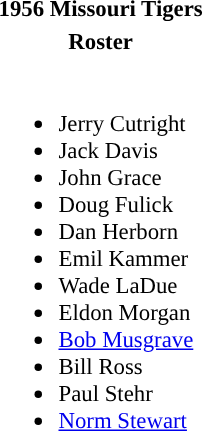<table class="toccolours" style="font-size:95%;">
<tr>
<th colspan="7">1956 Missouri Tigers</th>
</tr>
<tr>
<th colspan="7">Roster</th>
</tr>
<tr>
<td valign="top"><br><ul><li>Jerry Cutright</li><li>Jack Davis</li><li>John Grace</li><li>Doug Fulick</li><li>Dan Herborn</li><li>Emil Kammer</li><li>Wade LaDue</li><li>Eldon Morgan</li><li><a href='#'>Bob Musgrave</a></li><li>Bill Ross</li><li>Paul Stehr</li><li><a href='#'>Norm Stewart</a></li></ul></td>
</tr>
</table>
